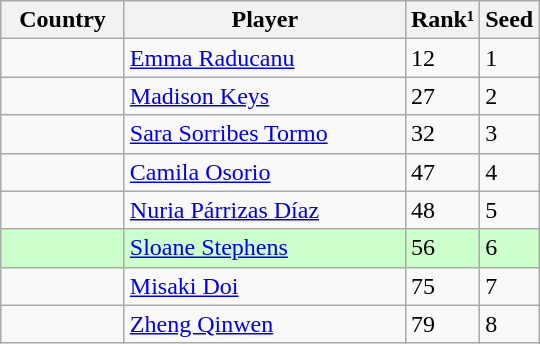<table class="wikitable">
<tr>
<th width="75">Country</th>
<th width="180">Player</th>
<th>Rank¹</th>
<th>Seed</th>
</tr>
<tr>
<td></td>
<td><a href='#'>Emma Raducanu</a></td>
<td>12</td>
<td>1</td>
</tr>
<tr>
<td></td>
<td><a href='#'>Madison Keys</a></td>
<td>27</td>
<td>2</td>
</tr>
<tr>
<td></td>
<td><a href='#'>Sara Sorribes Tormo</a></td>
<td>32</td>
<td>3</td>
</tr>
<tr>
<td></td>
<td><a href='#'>Camila Osorio</a></td>
<td>47</td>
<td>4</td>
</tr>
<tr>
<td></td>
<td><a href='#'>Nuria Párrizas Díaz</a></td>
<td>48</td>
<td>5</td>
</tr>
<tr style="background:#cfc;">
<td></td>
<td><a href='#'>Sloane Stephens</a></td>
<td>56</td>
<td>6</td>
</tr>
<tr>
<td></td>
<td><a href='#'>Misaki Doi</a></td>
<td>75</td>
<td>7</td>
</tr>
<tr>
<td></td>
<td><a href='#'>Zheng Qinwen</a></td>
<td>79</td>
<td>8</td>
</tr>
</table>
